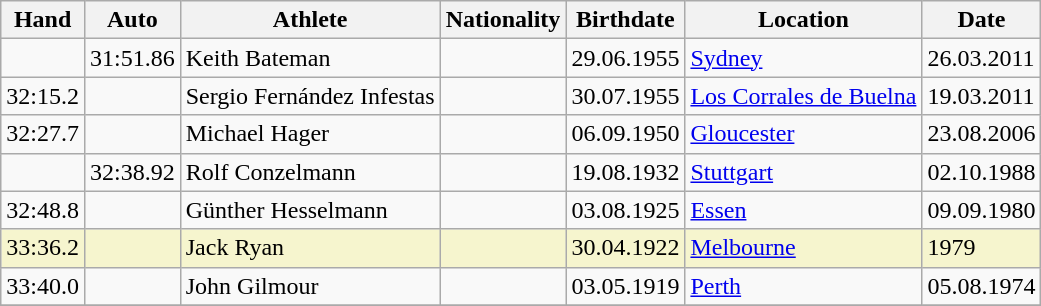<table class="wikitable">
<tr>
<th>Hand</th>
<th>Auto</th>
<th>Athlete</th>
<th>Nationality</th>
<th>Birthdate</th>
<th>Location</th>
<th>Date</th>
</tr>
<tr>
<td></td>
<td>31:51.86</td>
<td>Keith Bateman</td>
<td></td>
<td>29.06.1955</td>
<td><a href='#'>Sydney</a></td>
<td>26.03.2011</td>
</tr>
<tr>
<td>32:15.2</td>
<td></td>
<td>Sergio Fernández Infestas</td>
<td></td>
<td>30.07.1955</td>
<td><a href='#'>Los Corrales de Buelna</a></td>
<td>19.03.2011</td>
</tr>
<tr>
<td>32:27.7</td>
<td></td>
<td>Michael Hager</td>
<td></td>
<td>06.09.1950</td>
<td><a href='#'>Gloucester</a></td>
<td>23.08.2006</td>
</tr>
<tr>
<td></td>
<td>32:38.92</td>
<td>Rolf Conzelmann</td>
<td></td>
<td>19.08.1932</td>
<td><a href='#'>Stuttgart</a></td>
<td>02.10.1988</td>
</tr>
<tr>
<td>32:48.8</td>
<td></td>
<td>Günther Hesselmann</td>
<td></td>
<td>03.08.1925</td>
<td><a href='#'>Essen</a></td>
<td>09.09.1980</td>
</tr>
<tr bgcolor=#f6F5CE>
<td>33:36.2</td>
<td></td>
<td>Jack Ryan</td>
<td></td>
<td>30.04.1922</td>
<td><a href='#'>Melbourne</a></td>
<td>1979</td>
</tr>
<tr>
<td>33:40.0</td>
<td></td>
<td>John Gilmour</td>
<td></td>
<td>03.05.1919</td>
<td><a href='#'>Perth</a></td>
<td>05.08.1974</td>
</tr>
<tr>
</tr>
</table>
